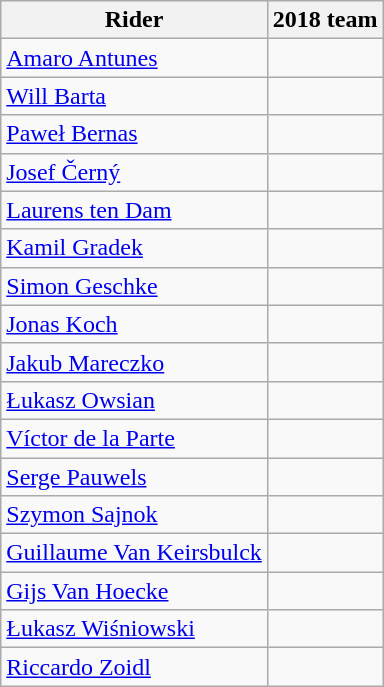<table class="wikitable">
<tr>
<th>Rider</th>
<th>2018 team</th>
</tr>
<tr>
<td><a href='#'>Amaro Antunes</a></td>
<td></td>
</tr>
<tr>
<td><a href='#'>Will Barta</a></td>
<td></td>
</tr>
<tr>
<td><a href='#'>Paweł Bernas</a></td>
<td></td>
</tr>
<tr>
<td><a href='#'>Josef Černý</a></td>
<td></td>
</tr>
<tr>
<td><a href='#'>Laurens ten Dam</a></td>
<td></td>
</tr>
<tr>
<td><a href='#'>Kamil Gradek</a></td>
<td></td>
</tr>
<tr>
<td><a href='#'>Simon Geschke</a></td>
<td></td>
</tr>
<tr>
<td><a href='#'>Jonas Koch</a></td>
<td></td>
</tr>
<tr>
<td><a href='#'>Jakub Mareczko</a></td>
<td></td>
</tr>
<tr>
<td><a href='#'>Łukasz Owsian</a></td>
<td></td>
</tr>
<tr>
<td><a href='#'>Víctor de la Parte</a></td>
<td></td>
</tr>
<tr>
<td><a href='#'>Serge Pauwels</a></td>
<td></td>
</tr>
<tr>
<td><a href='#'>Szymon Sajnok</a></td>
<td></td>
</tr>
<tr>
<td><a href='#'>Guillaume Van Keirsbulck</a></td>
<td></td>
</tr>
<tr>
<td><a href='#'>Gijs Van Hoecke</a></td>
<td></td>
</tr>
<tr>
<td><a href='#'>Łukasz Wiśniowski</a></td>
<td></td>
</tr>
<tr>
<td><a href='#'>Riccardo Zoidl</a></td>
<td></td>
</tr>
</table>
